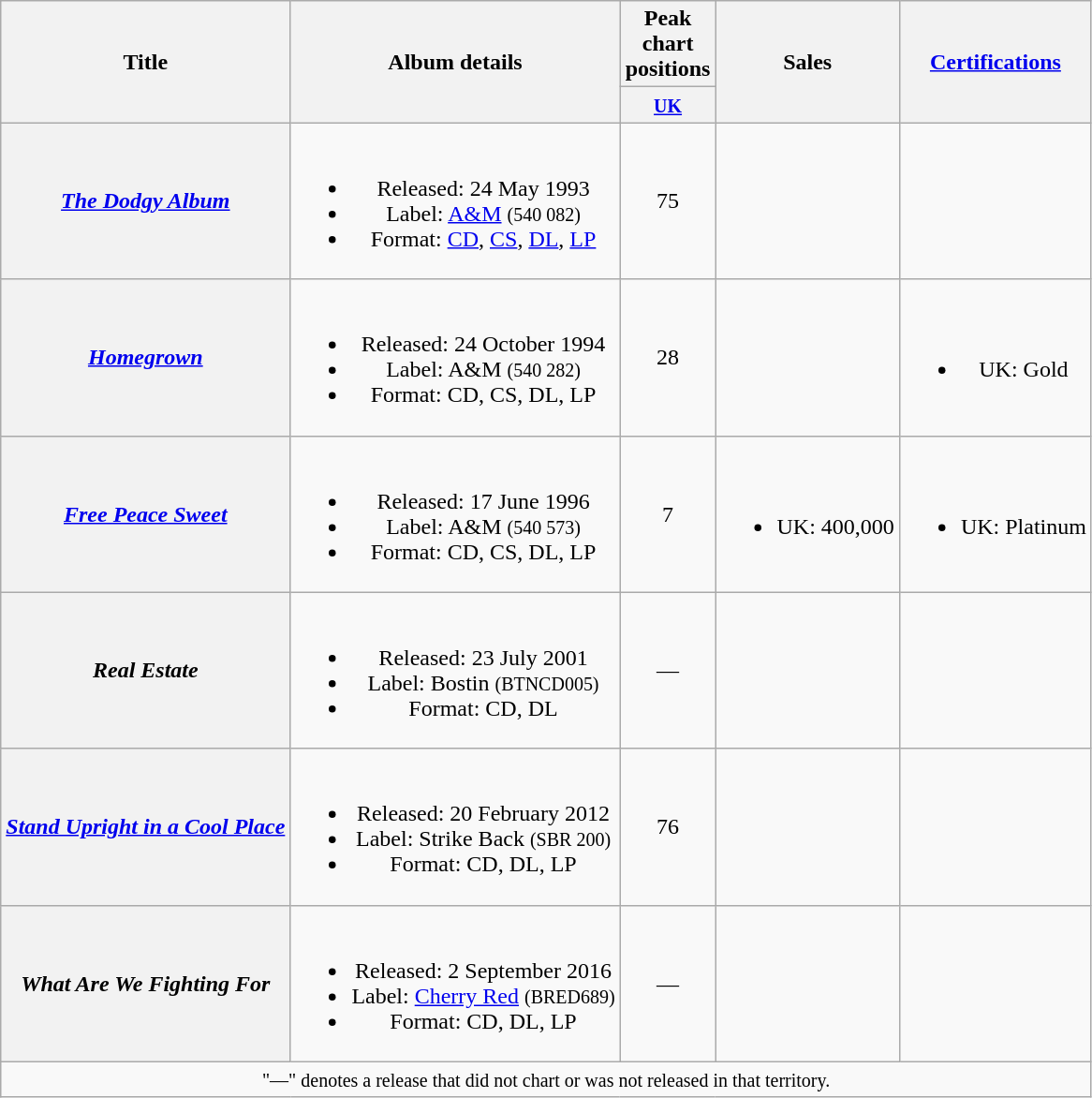<table class="wikitable plainrowheaders" style="text-align:center;">
<tr>
<th scope="col" rowspan="2">Title</th>
<th scope="col" rowspan="2">Album details</th>
<th scope="col" colspan="1">Peak chart<br>positions</th>
<th scope="col" rowspan="2">Sales</th>
<th scope="col" rowspan="2"><a href='#'>Certifications</a></th>
</tr>
<tr>
<th style="width:30px;"><small><a href='#'>UK</a></small><br></th>
</tr>
<tr>
<th scope="row"><em><a href='#'>The Dodgy Album</a></em></th>
<td><br><ul><li>Released: 24 May 1993</li><li>Label: <a href='#'>A&M</a> <small>(540 082)</small></li><li>Format: <a href='#'>CD</a>, <a href='#'>CS</a>, <a href='#'>DL</a>, <a href='#'>LP</a></li></ul></td>
<td>75</td>
<td></td>
<td></td>
</tr>
<tr>
<th scope="row"><em><a href='#'>Homegrown</a></em></th>
<td><br><ul><li>Released: 24 October 1994</li><li>Label: A&M <small>(540 282)</small></li><li>Format: CD, CS, DL, LP</li></ul></td>
<td>28</td>
<td></td>
<td><br><ul><li>UK: Gold</li></ul></td>
</tr>
<tr>
<th scope="row"><em><a href='#'>Free Peace Sweet</a></em></th>
<td><br><ul><li>Released: 17 June 1996</li><li>Label: A&M <small>(540 573)</small></li><li>Format: CD, CS, DL, LP</li></ul></td>
<td>7</td>
<td><br><ul><li>UK: 400,000</li></ul></td>
<td><br><ul><li>UK: Platinum</li></ul></td>
</tr>
<tr>
<th scope="row"><em>Real Estate</em></th>
<td><br><ul><li>Released: 23 July 2001</li><li>Label: Bostin <small>(BTNCD005)</small></li><li>Format: CD, DL</li></ul></td>
<td>—</td>
<td></td>
<td></td>
</tr>
<tr>
<th scope="row"><em><a href='#'>Stand Upright in a Cool Place</a></em></th>
<td><br><ul><li>Released: 20 February 2012</li><li>Label: Strike Back <small>(SBR 200)</small></li><li>Format: CD, DL, LP</li></ul></td>
<td>76</td>
<td></td>
<td></td>
</tr>
<tr>
<th scope="row"><em>What Are We Fighting For</em></th>
<td><br><ul><li>Released: 2 September 2016</li><li>Label: <a href='#'>Cherry Red</a> <small>(BRED689)</small></li><li>Format: CD, DL, LP</li></ul></td>
<td>—</td>
<td></td>
<td></td>
</tr>
<tr>
<td colspan="9"><small>"—" denotes a release that did not chart or was not released in that territory.</small></td>
</tr>
</table>
